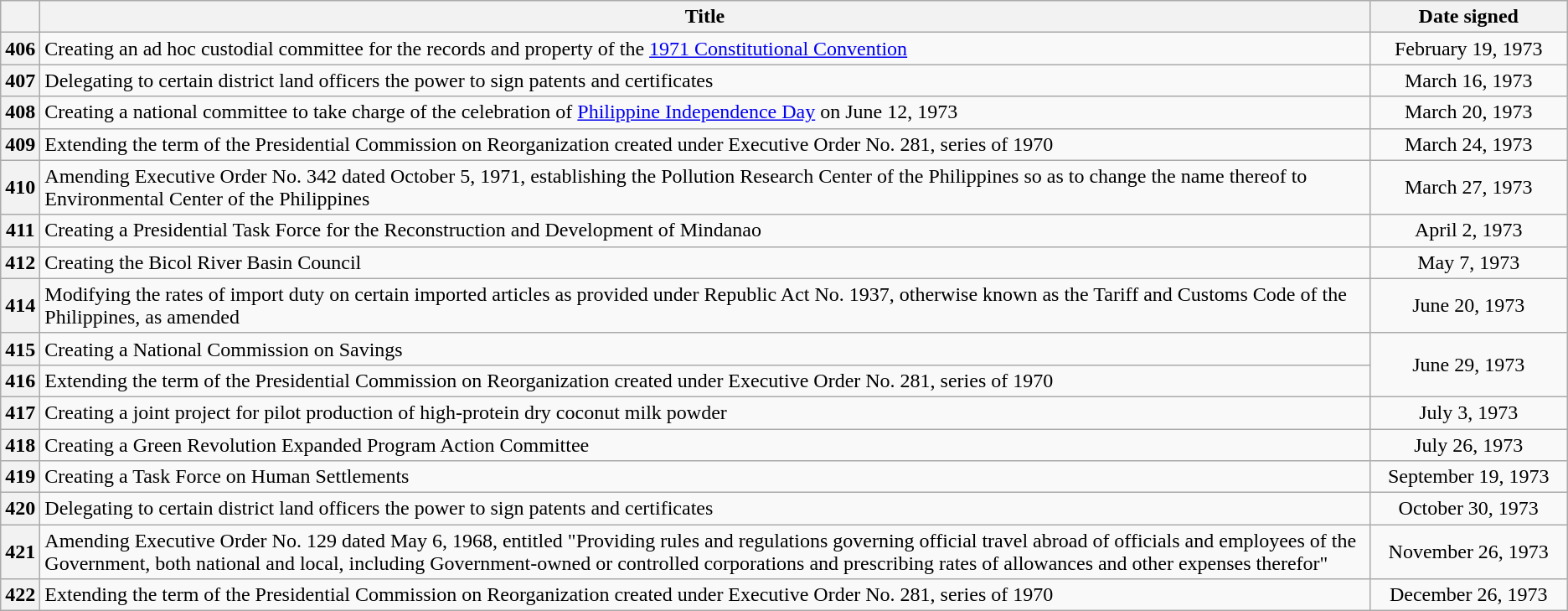<table class="wikitable sortable" style="text-align:center;">
<tr>
<th scope="col"></th>
<th scope="col">Title</th>
<th scope="col" width="150px">Date signed</th>
</tr>
<tr>
<th scope="row">406</th>
<td style="text-align:left;">Creating an ad hoc custodial committee for the records and property of the <a href='#'>1971 Constitutional Convention</a></td>
<td>February 19, 1973</td>
</tr>
<tr>
<th scope="row">407</th>
<td style="text-align:left;">Delegating to certain district land officers the power to sign patents and certificates</td>
<td>March 16, 1973</td>
</tr>
<tr>
<th scope="row">408</th>
<td style="text-align:left;">Creating a national committee to take charge of the celebration of <a href='#'>Philippine Independence Day</a> on June 12, 1973</td>
<td>March 20, 1973</td>
</tr>
<tr>
<th scope="row">409</th>
<td style="text-align:left;">Extending the term of the Presidential Commission on Reorganization created under Executive Order No. 281, series of 1970</td>
<td>March 24, 1973</td>
</tr>
<tr>
<th scope="row">410</th>
<td style="text-align:left;">Amending Executive Order No. 342 dated October 5, 1971, establishing the Pollution Research Center of the Philippines so as to change the name thereof to Environmental Center of the Philippines</td>
<td>March 27, 1973</td>
</tr>
<tr>
<th scope="row">411</th>
<td style="text-align:left;">Creating a Presidential Task Force for the Reconstruction and Development of Mindanao</td>
<td>April 2, 1973</td>
</tr>
<tr>
<th scope="row">412</th>
<td style="text-align:left;">Creating the Bicol River Basin Council</td>
<td>May 7, 1973</td>
</tr>
<tr>
<th scope="row">414</th>
<td style="text-align:left;">Modifying the rates of import duty on certain imported articles as provided under Republic Act No. 1937, otherwise known as the Tariff and Customs Code of the Philippines, as amended</td>
<td>June 20, 1973</td>
</tr>
<tr>
<th scope="row">415</th>
<td style="text-align:left;">Creating a National Commission on Savings</td>
<td rowspan="2">June 29, 1973</td>
</tr>
<tr>
<th scope="row">416</th>
<td style="text-align:left;">Extending the term of the Presidential Commission on Reorganization created under Executive Order No. 281, series of 1970</td>
</tr>
<tr>
<th scope="row">417</th>
<td style="text-align:left;">Creating a joint project for pilot production of high-protein dry coconut milk powder</td>
<td>July 3, 1973</td>
</tr>
<tr>
<th scope="row">418</th>
<td style="text-align:left;">Creating a Green Revolution Expanded Program Action Committee</td>
<td>July 26, 1973</td>
</tr>
<tr>
<th scope="row">419</th>
<td style="text-align:left;">Creating a Task Force on Human Settlements</td>
<td>September 19, 1973</td>
</tr>
<tr>
<th scope="row">420</th>
<td style="text-align:left;">Delegating to certain district land officers the power to sign patents and certificates</td>
<td>October 30, 1973</td>
</tr>
<tr>
<th scope="row">421</th>
<td style="text-align:left;">Amending Executive Order No. 129 dated May 6, 1968, entitled "Providing rules and regulations governing official travel abroad of officials and employees of the Government, both national and local, including Government-owned or controlled corporations and prescribing rates of allowances and other expenses therefor"</td>
<td>November 26, 1973</td>
</tr>
<tr>
<th scope="row">422</th>
<td style="text-align:left;">Extending the term of the Presidential Commission on Reorganization created under Executive Order No. 281, series of 1970</td>
<td>December 26, 1973</td>
</tr>
</table>
